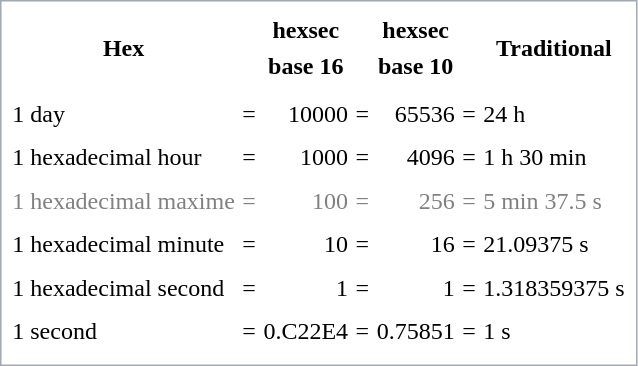<table style="border: 1px solid #a2a9b1; border-spacing: 3px; margin: 0.5em 0 0.5em 1em; padding: 0.2em; line-height: 1.5em;">
<tr>
<th>Hex</th>
<th></th>
<th>hexsec<br> base 16</th>
<th></th>
<th>hexsec<br> base 10</th>
<th></th>
<th>Traditional</th>
</tr>
<tr>
</tr>
<tr>
<td>1 day</td>
<td>=</td>
<td style="text-align:right">10000</td>
<td>=</td>
<td style="text-align:right">65536</td>
<td>=</td>
<td>24 h</td>
</tr>
<tr>
<td>1 hexadecimal hour</td>
<td>=</td>
<td style="text-align:right">1000</td>
<td>=</td>
<td style="text-align:right">4096</td>
<td>=</td>
<td>1 h 30 min</td>
</tr>
<tr style="background:white; color:gray">
<td>1 hexadecimal maxime</td>
<td>=</td>
<td style="text-align:right">100</td>
<td>=</td>
<td style="text-align:right">256</td>
<td>=</td>
<td>5 min 37.5 s</td>
</tr>
<tr>
<td>1 hexadecimal minute</td>
<td>=</td>
<td style="text-align:right">10</td>
<td>=</td>
<td style="text-align:right">16</td>
<td>=</td>
<td>21.09375 s</td>
</tr>
<tr>
<td>1 hexadecimal second</td>
<td>=</td>
<td style="text-align:right">1</td>
<td>=</td>
<td style="text-align:right">1</td>
<td>=</td>
<td>1.318359375 s</td>
</tr>
<tr>
<td>1 second</td>
<td>=</td>
<td>0.C22E4</td>
<td>=</td>
<td>0.75851</td>
<td>=</td>
<td>1 s</td>
</tr>
<tr>
</tr>
</table>
